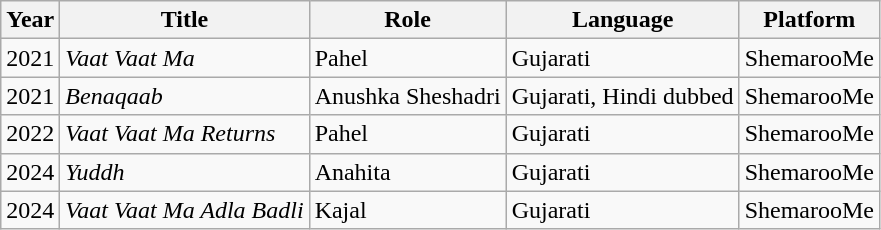<table class="wikitable sortable">
<tr>
<th>Year</th>
<th>Title</th>
<th>Role</th>
<th>Language</th>
<th>Platform</th>
</tr>
<tr>
<td>2021</td>
<td><em>Vaat Vaat Ma</em></td>
<td>Pahel</td>
<td>Gujarati</td>
<td>ShemarooMe</td>
</tr>
<tr>
<td>2021</td>
<td><em>Benaqaab</em></td>
<td>Anushka Sheshadri</td>
<td>Gujarati, Hindi dubbed</td>
<td>ShemarooMe</td>
</tr>
<tr>
<td>2022</td>
<td><em>Vaat Vaat Ma Returns</em></td>
<td>Pahel</td>
<td>Gujarati</td>
<td>ShemarooMe</td>
</tr>
<tr>
<td>2024</td>
<td><em>Yuddh</em></td>
<td>Anahita</td>
<td>Gujarati</td>
<td>ShemarooMe</td>
</tr>
<tr>
<td>2024</td>
<td><em>Vaat Vaat Ma Adla Badli</em></td>
<td>Kajal</td>
<td>Gujarati</td>
<td>ShemarooMe</td>
</tr>
</table>
